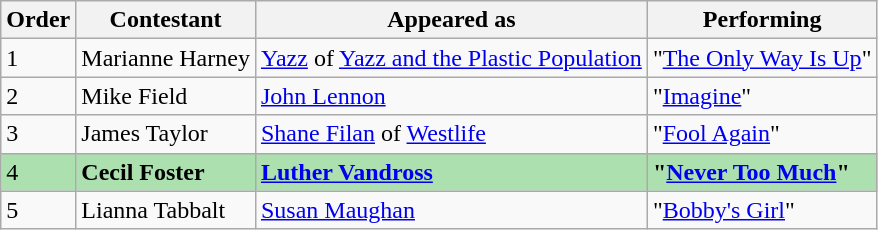<table class="wikitable">
<tr>
<th>Order</th>
<th>Contestant</th>
<th>Appeared as</th>
<th>Performing</th>
</tr>
<tr>
<td>1</td>
<td>Marianne Harney</td>
<td><a href='#'>Yazz</a> of <a href='#'>Yazz and the Plastic Population</a></td>
<td>"<a href='#'>The Only Way Is Up</a>"</td>
</tr>
<tr>
<td>2</td>
<td>Mike Field</td>
<td><a href='#'>John Lennon</a></td>
<td>"<a href='#'>Imagine</a>"</td>
</tr>
<tr>
<td>3</td>
<td>James Taylor</td>
<td><a href='#'>Shane Filan</a> of <a href='#'>Westlife</a></td>
<td>"<a href='#'>Fool Again</a>"</td>
</tr>
<tr style="background:#ACE1AF;">
<td>4</td>
<td><strong>Cecil Foster</strong></td>
<td><strong><a href='#'>Luther Vandross</a></strong></td>
<td><strong>"<a href='#'>Never Too Much</a>"</strong></td>
</tr>
<tr>
<td>5</td>
<td>Lianna Tabbalt</td>
<td><a href='#'>Susan Maughan</a></td>
<td>"<a href='#'>Bobby's Girl</a>"</td>
</tr>
</table>
